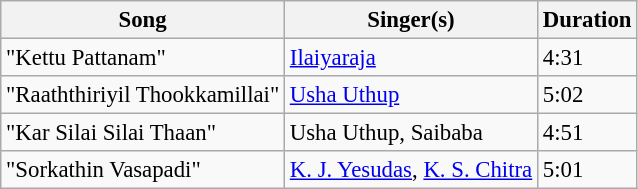<table class="wikitable" style="font-size:95%;">
<tr>
<th>Song</th>
<th>Singer(s)</th>
<th>Duration</th>
</tr>
<tr>
<td>"Kettu Pattanam"</td>
<td><a href='#'>Ilaiyaraja</a></td>
<td>4:31</td>
</tr>
<tr>
<td>"Raaththiriyil Thookkamillai"</td>
<td><a href='#'>Usha Uthup</a></td>
<td>5:02</td>
</tr>
<tr>
<td>"Kar Silai Silai Thaan"</td>
<td>Usha Uthup, Saibaba</td>
<td>4:51</td>
</tr>
<tr>
<td>"Sorkathin Vasapadi"</td>
<td><a href='#'>K. J. Yesudas</a>, <a href='#'>K. S. Chitra</a></td>
<td>5:01</td>
</tr>
</table>
